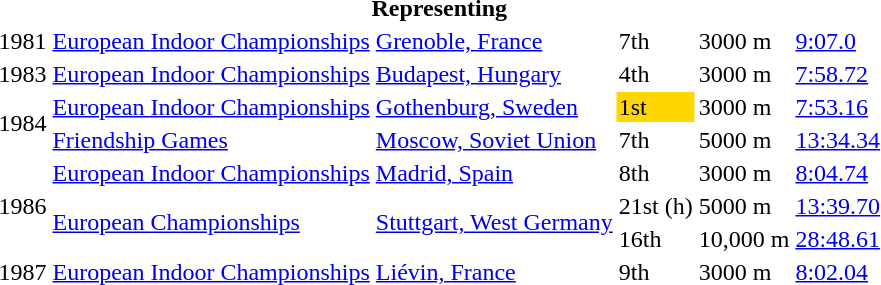<table>
<tr>
<th colspan="6">Representing </th>
</tr>
<tr>
<td>1981</td>
<td><a href='#'>European Indoor Championships</a></td>
<td><a href='#'>Grenoble, France</a></td>
<td>7th</td>
<td>3000 m</td>
<td><a href='#'>9:07.0</a></td>
</tr>
<tr>
<td>1983</td>
<td><a href='#'>European Indoor Championships</a></td>
<td><a href='#'>Budapest, Hungary</a></td>
<td>4th</td>
<td>3000 m</td>
<td><a href='#'>7:58.72</a></td>
</tr>
<tr>
<td rowspan=2>1984</td>
<td><a href='#'>European Indoor Championships</a></td>
<td><a href='#'>Gothenburg, Sweden</a></td>
<td bgcolor=gold>1st</td>
<td>3000 m</td>
<td><a href='#'>7:53.16</a></td>
</tr>
<tr>
<td><a href='#'>Friendship Games</a></td>
<td><a href='#'>Moscow, Soviet Union</a></td>
<td>7th</td>
<td>5000 m</td>
<td><a href='#'>13:34.34</a></td>
</tr>
<tr>
<td rowspan=3>1986</td>
<td><a href='#'>European Indoor Championships</a></td>
<td><a href='#'>Madrid, Spain</a></td>
<td>8th</td>
<td>3000 m</td>
<td><a href='#'>8:04.74</a></td>
</tr>
<tr>
<td rowspan=2><a href='#'>European Championships</a></td>
<td rowspan=2><a href='#'>Stuttgart, West Germany</a></td>
<td>21st (h)</td>
<td>5000 m</td>
<td><a href='#'>13:39.70</a></td>
</tr>
<tr>
<td>16th</td>
<td>10,000 m</td>
<td><a href='#'>28:48.61</a></td>
</tr>
<tr>
<td>1987</td>
<td><a href='#'>European Indoor Championships</a></td>
<td><a href='#'>Liévin, France</a></td>
<td>9th</td>
<td>3000 m</td>
<td><a href='#'>8:02.04</a></td>
</tr>
</table>
